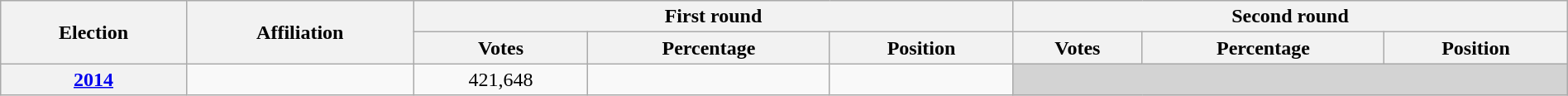<table class="wikitable" style="width:100%;">
<tr>
<th rowspan=2>Election</th>
<th rowspan=2>Affiliation</th>
<th colspan=3>First round</th>
<th colspan=3>Second round</th>
</tr>
<tr>
<th>Votes</th>
<th>Percentage</th>
<th>Position</th>
<th>Votes</th>
<th>Percentage</th>
<th>Position</th>
</tr>
<tr align=center>
<th><a href='#'>2014</a></th>
<td></td>
<td>421,648</td>
<td></td>
<td></td>
<td style="background:lightgrey;" colspan="3"></td>
</tr>
</table>
